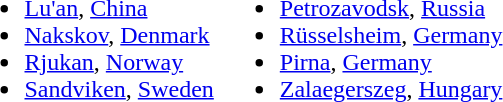<table>
<tr>
<td valign="top"><br><ul><li> <a href='#'>Lu'an</a>, <a href='#'>China</a></li><li> <a href='#'>Nakskov</a>, <a href='#'>Denmark</a></li><li> <a href='#'>Rjukan</a>, <a href='#'>Norway</a></li><li> <a href='#'>Sandviken</a>, <a href='#'>Sweden</a></li></ul></td>
<td valign="top"><br><ul><li> <a href='#'>Petrozavodsk</a>, <a href='#'>Russia</a></li><li> <a href='#'>Rüsselsheim</a>, <a href='#'>Germany</a></li><li> <a href='#'>Pirna</a>, <a href='#'>Germany</a></li><li> <a href='#'>Zalaegerszeg</a>, <a href='#'>Hungary</a></li></ul></td>
</tr>
</table>
